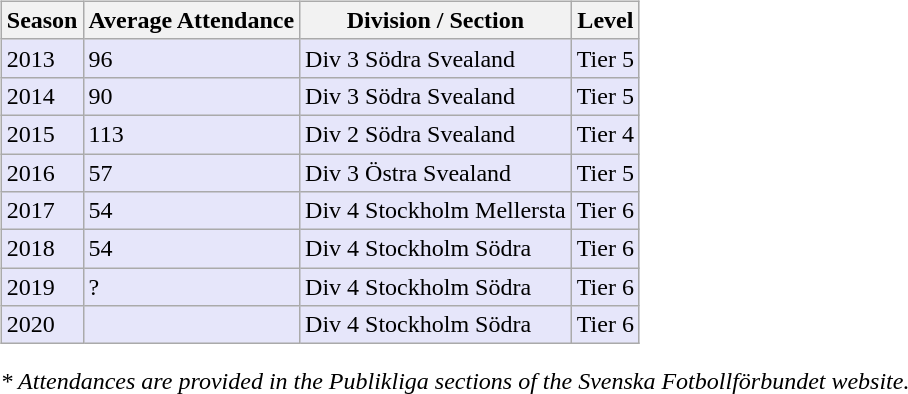<table>
<tr>
<td valign="top" width=0%><br><table class="wikitable">
<tr style="background:#f0f6fa;">
<th><strong>Season</strong></th>
<th><strong>Average Attendance</strong></th>
<th><strong>Division / Section</strong></th>
<th><strong>Level</strong></th>
</tr>
<tr>
<td style="background:#E6E6FA;">2013</td>
<td style="background:#E6E6FA;">96</td>
<td style="background:#E6E6FA;">Div 3 Södra Svealand</td>
<td style="background:#E6E6FA;">Tier 5</td>
</tr>
<tr>
<td style="background:#E6E6FA;">2014</td>
<td style="background:#E6E6FA;">90</td>
<td style="background:#E6E6FA;">Div 3 Södra Svealand</td>
<td style="background:#E6E6FA;">Tier 5</td>
</tr>
<tr>
<td style="background:#E6E6FA;">2015</td>
<td style="background:#E6E6FA;">113</td>
<td style="background:#E6E6FA;">Div 2 Södra Svealand</td>
<td style="background:#E6E6FA;">Tier 4</td>
</tr>
<tr>
<td style="background:#E6E6FA;">2016</td>
<td style="background:#E6E6FA;">57</td>
<td style="background:#E6E6FA;">Div 3 Östra Svealand</td>
<td style="background:#E6E6FA;">Tier 5</td>
</tr>
<tr>
<td style="background:#E6E6FA;">2017</td>
<td style="background:#E6E6FA;">54</td>
<td style="background:#E6E6FA;">Div 4 Stockholm Mellersta</td>
<td style="background:#E6E6FA;">Tier 6</td>
</tr>
<tr>
<td style="background:#E6E6FA;">2018</td>
<td style="background:#E6E6FA;">54</td>
<td style="background:#E6E6FA;">Div 4 Stockholm Södra</td>
<td style="background:#E6E6FA;">Tier 6</td>
</tr>
<tr>
<td style="background:#E6E6FA;">2019</td>
<td style="background:#E6E6FA;">?</td>
<td style="background:#E6E6FA;">Div 4 Stockholm Södra</td>
<td style="background:#E6E6FA;">Tier 6</td>
</tr>
<tr>
<td style="background:#E6E6FA;">2020</td>
<td style="background:#E6E6FA;"></td>
<td style="background:#E6E6FA;">Div 4 Stockholm Södra</td>
<td style="background:#E6E6FA;">Tier 6</td>
</tr>
</table>
<em>* Attendances are provided in the Publikliga sections of the Svenska Fotbollförbundet website.</em> </td>
</tr>
</table>
